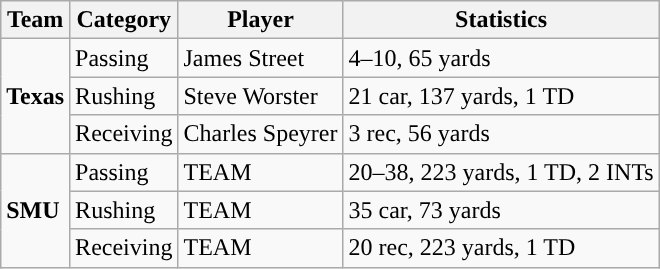<table class="wikitable" style="float: right;">
<tr>
<th>Team</th>
<th>Category</th>
<th>Player</th>
<th>Statistics</th>
</tr>
<tr>
<td rowspan=3><strong>Texas</strong></td>
<td>Passing</td>
<td>James Street</td>
<td>4–10, 65 yards</td>
</tr>
<tr>
<td>Rushing</td>
<td>Steve Worster</td>
<td>21 car, 137 yards, 1 TD</td>
</tr>
<tr>
<td>Receiving</td>
<td>Charles Speyrer</td>
<td>3 rec, 56 yards</td>
</tr>
<tr>
<td rowspan=3><strong>SMU</strong></td>
<td>Passing</td>
<td>TEAM</td>
<td>20–38, 223 yards, 1 TD, 2 INTs</td>
</tr>
<tr>
<td>Rushing</td>
<td>TEAM</td>
<td>35 car, 73 yards</td>
</tr>
<tr>
<td>Receiving</td>
<td>TEAM</td>
<td>20 rec, 223 yards, 1 TD</td>
</tr>
</table>
